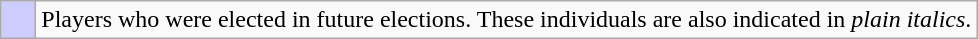<table class="wikitable">
<tr>
<td bgcolor="#ccccff">    </td>
<td>Players who were elected in future elections. These individuals are also indicated in <em>plain italics</em>.</td>
</tr>
</table>
